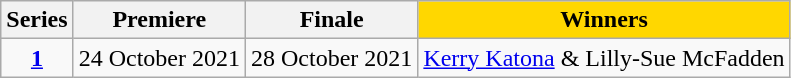<table class="wikitable"  style="text-align:center;">
<tr>
<th scope="col">Series</th>
<th scope="col">Premiere</th>
<th scope="col">Finale</th>
<th style="background:gold;">Winners</th>
</tr>
<tr>
<td><strong><a href='#'>1</a></strong></td>
<td>24 October 2021</td>
<td>28 October 2021</td>
<td><a href='#'>Kerry Katona</a> & Lilly-Sue McFadden</td>
</tr>
</table>
